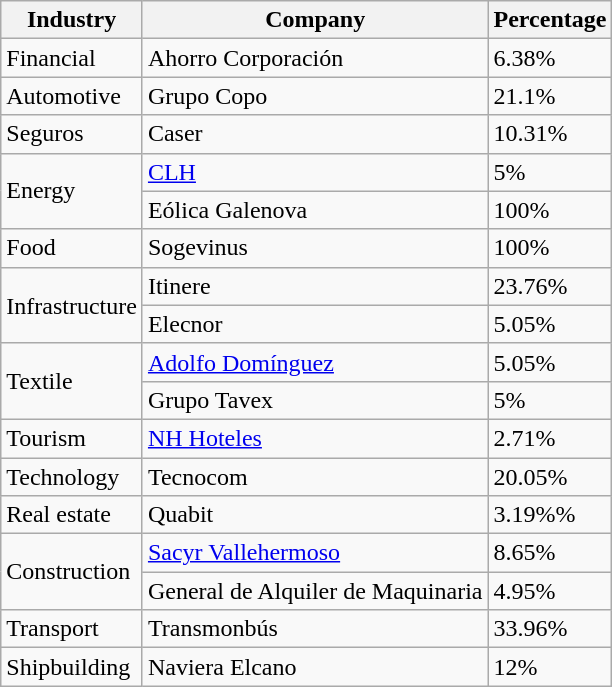<table class="wikitable">
<tr>
<th><strong>Industry</strong></th>
<th><strong>Company</strong></th>
<th><strong>Percentage</strong></th>
</tr>
<tr>
<td>Financial</td>
<td>Ahorro Corporación</td>
<td>6.38%</td>
</tr>
<tr>
<td>Automotive</td>
<td>Grupo Copo</td>
<td>21.1%</td>
</tr>
<tr>
<td>Seguros</td>
<td>Caser</td>
<td>10.31%</td>
</tr>
<tr>
<td rowspan="2">Energy</td>
<td><a href='#'>CLH</a></td>
<td>5%</td>
</tr>
<tr>
<td>Eólica Galenova</td>
<td>100%</td>
</tr>
<tr>
<td>Food</td>
<td>Sogevinus</td>
<td>100%</td>
</tr>
<tr>
<td rowspan="2">Infrastructure</td>
<td>Itinere</td>
<td>23.76%</td>
</tr>
<tr>
<td>Elecnor</td>
<td>5.05%</td>
</tr>
<tr>
<td rowspan="2">Textile</td>
<td><a href='#'>Adolfo Domínguez</a></td>
<td>5.05%</td>
</tr>
<tr>
<td>Grupo Tavex</td>
<td>5%</td>
</tr>
<tr>
<td>Tourism</td>
<td><a href='#'>NH Hoteles</a></td>
<td>2.71%</td>
</tr>
<tr>
<td>Technology</td>
<td>Tecnocom</td>
<td>20.05%</td>
</tr>
<tr>
<td>Real estate</td>
<td>Quabit</td>
<td>3.19%%</td>
</tr>
<tr>
<td rowspan="2">Construction</td>
<td><a href='#'>Sacyr Vallehermoso</a></td>
<td>8.65%</td>
</tr>
<tr>
<td>General de Alquiler de Maquinaria</td>
<td>4.95%</td>
</tr>
<tr>
<td>Transport</td>
<td>Transmonbús</td>
<td>33.96%</td>
</tr>
<tr>
<td>Shipbuilding</td>
<td>Naviera Elcano</td>
<td>12%</td>
</tr>
</table>
